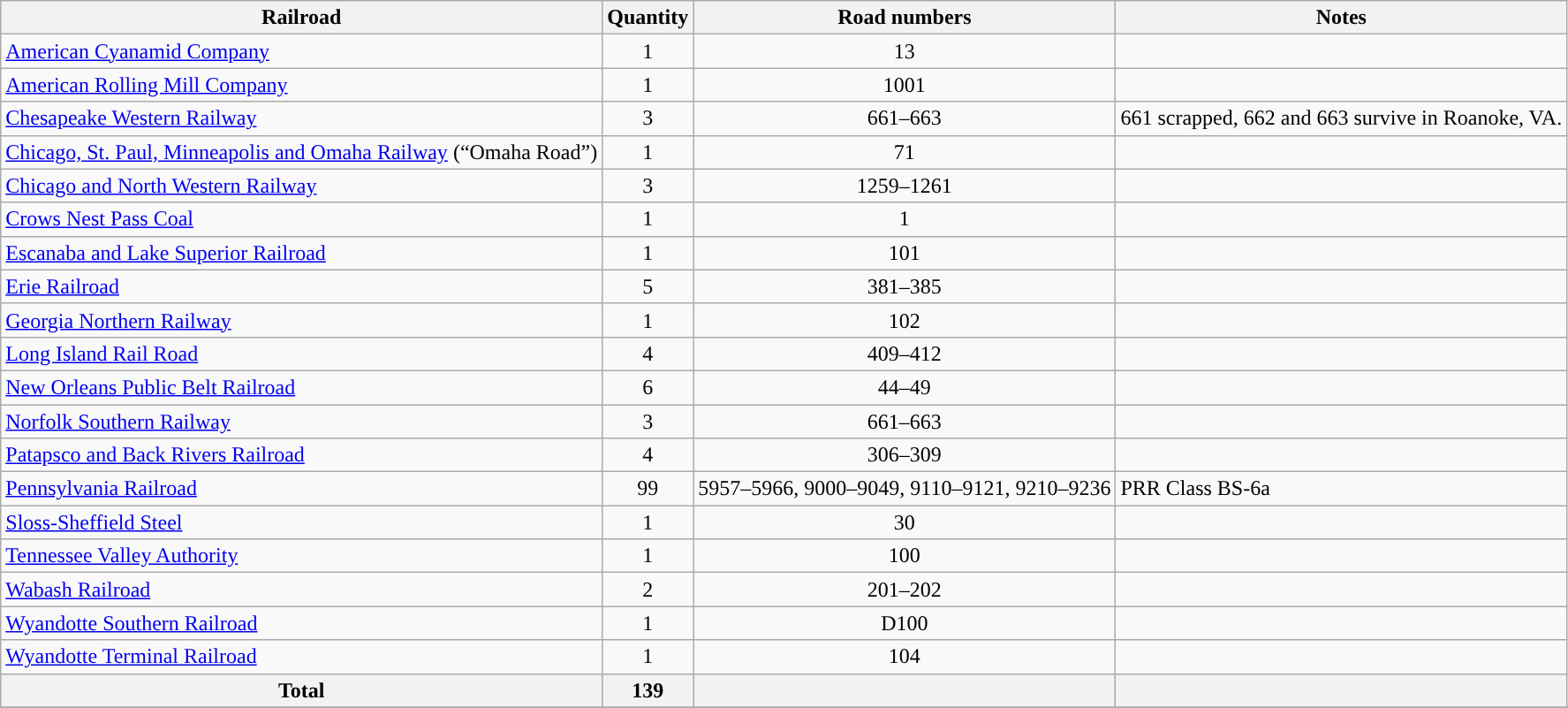<table class="wikitable">
<tr>
<th>Railroad</th>
<th>Quantity</th>
<th>Road numbers</th>
<th>Notes</th>
</tr>
<tr>
<td><a href='#'>American Cyanamid Company</a></td>
<td style="text-align: center;">1</td>
<td style="text-align: center;">13</td>
<td></td>
</tr>
<tr>
<td><a href='#'>American Rolling Mill Company</a></td>
<td style="text-align: center;">1</td>
<td style="text-align: center;">1001</td>
<td></td>
</tr>
<tr>
<td><a href='#'>Chesapeake Western Railway</a></td>
<td style="text-align: center;">3</td>
<td style="text-align: center;">661–663</td>
<td>661 scrapped, 662 and 663 survive in Roanoke, VA.</td>
</tr>
<tr>
<td><a href='#'>Chicago, St. Paul, Minneapolis and Omaha Railway</a> (“Omaha Road”)</td>
<td style="text-align: center;">1</td>
<td style="text-align: center;">71</td>
<td></td>
</tr>
<tr>
<td><a href='#'>Chicago and North Western Railway</a></td>
<td style="text-align: center;">3</td>
<td style="text-align: center;">1259–1261</td>
<td></td>
</tr>
<tr>
<td><a href='#'>Crows Nest Pass Coal</a></td>
<td style="text-align: center;">1</td>
<td style="text-align: center;">1</td>
<td></td>
</tr>
<tr>
<td><a href='#'>Escanaba and Lake Superior Railroad</a></td>
<td style="text-align: center;">1</td>
<td style="text-align: center;">101</td>
<td></td>
</tr>
<tr>
<td><a href='#'>Erie Railroad</a></td>
<td style="text-align: center;">5</td>
<td style="text-align: center;">381–385</td>
<td></td>
</tr>
<tr>
<td><a href='#'>Georgia Northern Railway</a></td>
<td style="text-align: center;">1</td>
<td style="text-align: center;">102</td>
<td></td>
</tr>
<tr>
<td><a href='#'>Long Island Rail Road</a></td>
<td style="text-align: center;">4</td>
<td style="text-align: center;">409–412</td>
<td></td>
</tr>
<tr>
<td><a href='#'>New Orleans Public Belt Railroad</a></td>
<td style="text-align: center;">6</td>
<td style="text-align: center;">44–49</td>
<td></td>
</tr>
<tr>
<td><a href='#'>Norfolk Southern Railway</a></td>
<td style="text-align: center;">3</td>
<td style="text-align: center;">661–663</td>
<td></td>
</tr>
<tr>
<td><a href='#'>Patapsco and Back Rivers Railroad</a></td>
<td style="text-align: center;">4</td>
<td style="text-align: center;">306–309</td>
<td></td>
</tr>
<tr>
<td><a href='#'>Pennsylvania Railroad</a></td>
<td style="text-align: center;">99</td>
<td style="text-align: center;">5957–5966, 9000–9049, 9110–9121, 9210–9236</td>
<td>PRR Class BS-6a</td>
</tr>
<tr>
<td><a href='#'>Sloss-Sheffield Steel</a></td>
<td style="text-align: center;">1</td>
<td style="text-align: center;">30</td>
<td></td>
</tr>
<tr>
<td><a href='#'>Tennessee Valley Authority</a></td>
<td style="text-align: center;">1</td>
<td style="text-align: center;">100</td>
<td></td>
</tr>
<tr>
<td><a href='#'>Wabash Railroad</a></td>
<td style="text-align: center;">2</td>
<td style="text-align: center;">201–202</td>
<td></td>
</tr>
<tr>
<td><a href='#'>Wyandotte Southern Railroad</a></td>
<td style="text-align: center;">1</td>
<td style="text-align: center;">D100</td>
<td></td>
</tr>
<tr>
<td><a href='#'>Wyandotte Terminal Railroad</a></td>
<td style="text-align: center;">1</td>
<td style="text-align: center;">104</td>
<td></td>
</tr>
<tr>
<th>Total</th>
<th>139</th>
<th></th>
<th></th>
</tr>
<tr>
</tr>
</table>
